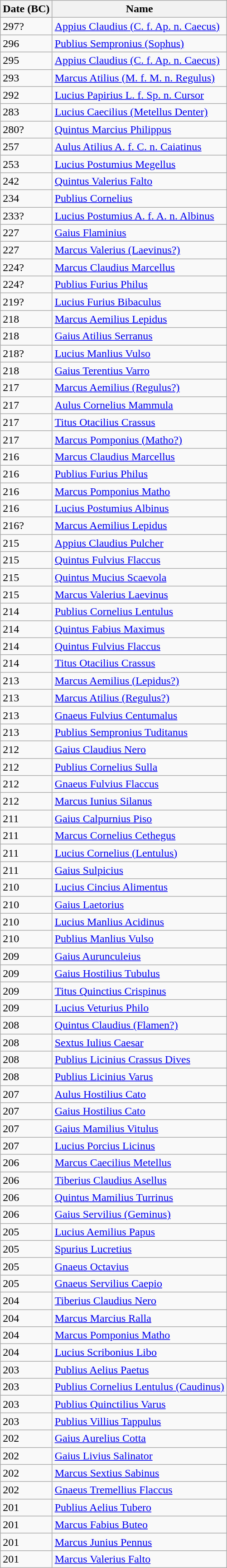<table class="wikitable sortable">
<tr>
<th>Date (BC)</th>
<th>Name</th>
</tr>
<tr>
<td>297?</td>
<td><a href='#'>Appius Claudius (C. f. Ap. n. Caecus)</a></td>
</tr>
<tr>
<td>296</td>
<td><a href='#'>Publius Sempronius (Sophus)</a></td>
</tr>
<tr>
<td>295</td>
<td><a href='#'>Appius Claudius (C. f. Ap. n. Caecus)</a></td>
</tr>
<tr>
<td>293</td>
<td><a href='#'>Marcus Atilius (M. f. M. n. Regulus)</a></td>
</tr>
<tr>
<td>292</td>
<td><a href='#'>Lucius Papirius L. f. Sp. n. Cursor</a></td>
</tr>
<tr>
<td>283</td>
<td><a href='#'>Lucius Caecilius (Metellus Denter)</a></td>
</tr>
<tr>
<td>280?</td>
<td><a href='#'>Quintus Marcius Philippus</a></td>
</tr>
<tr>
<td>257</td>
<td><a href='#'>Aulus Atilius A. f. C. n. Caiatinus</a></td>
</tr>
<tr>
<td>253</td>
<td><a href='#'>Lucius Postumius Megellus</a></td>
</tr>
<tr>
<td>242</td>
<td><a href='#'>Quintus Valerius Falto</a></td>
</tr>
<tr>
<td>234</td>
<td><a href='#'>Publius Cornelius</a></td>
</tr>
<tr>
<td>233?</td>
<td><a href='#'>Lucius Postumius A. f. A. n. Albinus</a></td>
</tr>
<tr>
<td>227</td>
<td><a href='#'>Gaius Flaminius</a></td>
</tr>
<tr>
<td>227</td>
<td><a href='#'>Marcus Valerius (Laevinus?)</a></td>
</tr>
<tr>
<td>224?</td>
<td><a href='#'>Marcus Claudius Marcellus</a></td>
</tr>
<tr>
<td>224?</td>
<td><a href='#'>Publius Furius Philus</a></td>
</tr>
<tr>
<td>219?</td>
<td><a href='#'>Lucius Furius Bibaculus</a></td>
</tr>
<tr>
<td>218</td>
<td><a href='#'>Marcus Aemilius Lepidus</a></td>
</tr>
<tr>
<td>218</td>
<td><a href='#'>Gaius Atilius Serranus</a></td>
</tr>
<tr>
<td>218?</td>
<td><a href='#'>Lucius Manlius Vulso</a></td>
</tr>
<tr>
<td>218</td>
<td><a href='#'>Gaius Terentius Varro</a></td>
</tr>
<tr>
<td>217</td>
<td><a href='#'>Marcus Aemilius (Regulus?)</a></td>
</tr>
<tr>
<td>217</td>
<td><a href='#'>Aulus Cornelius Mammula</a></td>
</tr>
<tr>
<td>217</td>
<td><a href='#'>Titus Otacilius Crassus</a></td>
</tr>
<tr>
<td>217</td>
<td><a href='#'>Marcus Pomponius (Matho?)</a></td>
</tr>
<tr>
<td>216</td>
<td><a href='#'>Marcus Claudius Marcellus</a></td>
</tr>
<tr>
<td>216</td>
<td><a href='#'>Publius Furius Philus</a></td>
</tr>
<tr>
<td>216</td>
<td><a href='#'>Marcus Pomponius Matho</a></td>
</tr>
<tr>
<td>216</td>
<td><a href='#'>Lucius Postumius Albinus</a></td>
</tr>
<tr>
<td>216?</td>
<td><a href='#'>Marcus Aemilius Lepidus</a></td>
</tr>
<tr>
<td>215</td>
<td><a href='#'>Appius Claudius Pulcher</a></td>
</tr>
<tr>
<td>215</td>
<td><a href='#'>Quintus Fulvius Flaccus</a></td>
</tr>
<tr>
<td>215</td>
<td><a href='#'>Quintus Mucius Scaevola</a></td>
</tr>
<tr>
<td>215</td>
<td><a href='#'>Marcus Valerius Laevinus</a></td>
</tr>
<tr>
<td>214</td>
<td><a href='#'>Publius Cornelius Lentulus</a></td>
</tr>
<tr>
<td>214</td>
<td><a href='#'>Quintus Fabius Maximus</a></td>
</tr>
<tr>
<td>214</td>
<td><a href='#'>Quintus Fulvius Flaccus</a></td>
</tr>
<tr>
<td>214</td>
<td><a href='#'>Titus Otacilius Crassus</a></td>
</tr>
<tr>
<td>213</td>
<td><a href='#'>Marcus Aemilius (Lepidus?)</a></td>
</tr>
<tr>
<td>213</td>
<td><a href='#'>Marcus Atilius (Regulus?)</a></td>
</tr>
<tr>
<td>213</td>
<td><a href='#'>Gnaeus Fulvius Centumalus</a></td>
</tr>
<tr>
<td>213</td>
<td><a href='#'>Publius Sempronius Tuditanus</a></td>
</tr>
<tr>
<td>212</td>
<td><a href='#'>Gaius Claudius Nero</a></td>
</tr>
<tr>
<td>212</td>
<td><a href='#'>Publius Cornelius Sulla</a></td>
</tr>
<tr>
<td>212</td>
<td><a href='#'>Gnaeus Fulvius Flaccus</a></td>
</tr>
<tr>
<td>212</td>
<td><a href='#'>Marcus Iunius Silanus</a></td>
</tr>
<tr>
<td>211</td>
<td><a href='#'>Gaius Calpurnius Piso</a></td>
</tr>
<tr>
<td>211</td>
<td><a href='#'>Marcus Cornelius Cethegus</a></td>
</tr>
<tr>
<td>211</td>
<td><a href='#'>Lucius Cornelius (Lentulus)</a></td>
</tr>
<tr>
<td>211</td>
<td><a href='#'>Gaius Sulpicius</a></td>
</tr>
<tr>
<td>210</td>
<td><a href='#'>Lucius Cincius Alimentus</a></td>
</tr>
<tr>
<td>210</td>
<td><a href='#'>Gaius Laetorius</a></td>
</tr>
<tr>
<td>210</td>
<td><a href='#'>Lucius Manlius Acidinus</a></td>
</tr>
<tr>
<td>210</td>
<td><a href='#'>Publius Manlius Vulso</a></td>
</tr>
<tr>
<td>209</td>
<td><a href='#'>Gaius Aurunculeius</a></td>
</tr>
<tr>
<td>209</td>
<td><a href='#'>Gaius Hostilius Tubulus</a></td>
</tr>
<tr>
<td>209</td>
<td><a href='#'>Titus Quinctius Crispinus</a></td>
</tr>
<tr>
<td>209</td>
<td><a href='#'>Lucius Veturius Philo</a></td>
</tr>
<tr>
<td>208</td>
<td><a href='#'>Quintus Claudius (Flamen?)</a></td>
</tr>
<tr>
<td>208</td>
<td><a href='#'>Sextus Iulius Caesar</a></td>
</tr>
<tr>
<td>208</td>
<td><a href='#'>Publius Licinius Crassus Dives</a></td>
</tr>
<tr>
<td>208</td>
<td><a href='#'>Publius Licinius Varus</a></td>
</tr>
<tr>
<td>207</td>
<td><a href='#'>Aulus Hostilius Cato</a></td>
</tr>
<tr>
<td>207</td>
<td><a href='#'>Gaius Hostilius Cato</a></td>
</tr>
<tr>
<td>207</td>
<td><a href='#'>Gaius Mamilius Vitulus</a></td>
</tr>
<tr>
<td>207</td>
<td><a href='#'>Lucius Porcius Licinus</a></td>
</tr>
<tr>
<td>206</td>
<td><a href='#'>Marcus Caecilius Metellus</a></td>
</tr>
<tr>
<td>206</td>
<td><a href='#'>Tiberius Claudius Asellus</a></td>
</tr>
<tr>
<td>206</td>
<td><a href='#'>Quintus Mamilius Turrinus</a></td>
</tr>
<tr>
<td>206</td>
<td><a href='#'>Gaius Servilius (Geminus)</a></td>
</tr>
<tr>
<td>205</td>
<td><a href='#'>Lucius Aemilius Papus</a></td>
</tr>
<tr>
<td>205</td>
<td><a href='#'>Spurius Lucretius</a></td>
</tr>
<tr>
<td>205</td>
<td><a href='#'>Gnaeus Octavius</a></td>
</tr>
<tr>
<td>205</td>
<td><a href='#'>Gnaeus Servilius Caepio</a></td>
</tr>
<tr>
<td>204</td>
<td><a href='#'>Tiberius Claudius Nero</a></td>
</tr>
<tr>
<td>204</td>
<td><a href='#'>Marcus Marcius Ralla</a></td>
</tr>
<tr>
<td>204</td>
<td><a href='#'>Marcus Pomponius Matho</a></td>
</tr>
<tr>
<td>204</td>
<td><a href='#'>Lucius Scribonius Libo</a></td>
</tr>
<tr>
<td>203</td>
<td><a href='#'>Publius Aelius Paetus</a></td>
</tr>
<tr>
<td>203</td>
<td><a href='#'>Publius Cornelius Lentulus (Caudinus)</a></td>
</tr>
<tr>
<td>203</td>
<td><a href='#'>Publius Quinctilius Varus</a></td>
</tr>
<tr>
<td>203</td>
<td><a href='#'>Publius Villius Tappulus</a></td>
</tr>
<tr>
<td>202</td>
<td><a href='#'>Gaius Aurelius Cotta</a></td>
</tr>
<tr>
<td>202</td>
<td><a href='#'>Gaius Livius Salinator</a></td>
</tr>
<tr>
<td>202</td>
<td><a href='#'>Marcus Sextius Sabinus</a></td>
</tr>
<tr>
<td>202</td>
<td><a href='#'>Gnaeus Tremellius Flaccus</a></td>
</tr>
<tr>
<td>201</td>
<td><a href='#'>Publius Aelius Tubero</a></td>
</tr>
<tr>
<td>201</td>
<td><a href='#'>Marcus Fabius Buteo</a></td>
</tr>
<tr>
<td>201</td>
<td><a href='#'>Marcus Junius Pennus</a></td>
</tr>
<tr>
<td>201</td>
<td><a href='#'>Marcus Valerius Falto</a></td>
</tr>
</table>
